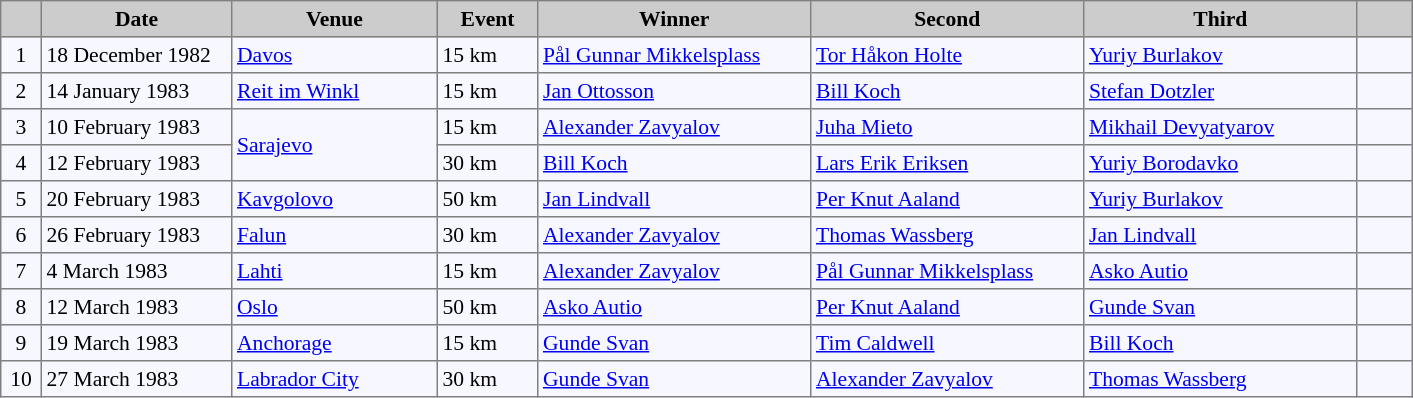<table bgcolor="#f7f8ff" cellpadding="3" cellspacing="0" border="1" style="font-size: 90%; border: gray solid 1px; border-collapse: collapse;">
<tr bgcolor="#CCCCCC">
<td align="center" width="20"><strong></strong></td>
<td align="center" width="120"><strong>Date</strong></td>
<td align="center" width="130"><strong>Venue</strong></td>
<td align="center" width="60"><strong>Event</strong></td>
<td align="center" width="175"><strong>Winner</strong></td>
<td align="center" width="175"><strong>Second</strong></td>
<td align="center" width="175"><strong>Third</strong></td>
<td align="center" width="30"><strong></strong></td>
</tr>
<tr align="left">
<td align=center>1</td>
<td>18 December 1982</td>
<td> <a href='#'>Davos</a></td>
<td>15 km</td>
<td> <a href='#'>Pål Gunnar Mikkelsplass</a></td>
<td> <a href='#'>Tor Håkon Holte</a></td>
<td> <a href='#'>Yuriy Burlakov</a></td>
<td></td>
</tr>
<tr align="left">
<td align=center>2</td>
<td>14 January 1983</td>
<td> <a href='#'>Reit im Winkl</a></td>
<td>15 km</td>
<td> <a href='#'>Jan Ottosson</a></td>
<td> <a href='#'>Bill Koch</a></td>
<td> <a href='#'>Stefan Dotzler</a></td>
<td></td>
</tr>
<tr align="left">
<td align=center>3</td>
<td>10 February 1983</td>
<td rowspan=2> <a href='#'>Sarajevo</a></td>
<td>15 km</td>
<td> <a href='#'>Alexander Zavyalov</a></td>
<td> <a href='#'>Juha Mieto</a></td>
<td> <a href='#'>Mikhail Devyatyarov</a></td>
<td></td>
</tr>
<tr align="left">
<td align=center>4</td>
<td>12 February 1983</td>
<td>30 km</td>
<td> <a href='#'>Bill Koch</a></td>
<td> <a href='#'>Lars Erik Eriksen</a></td>
<td> <a href='#'>Yuriy Borodavko</a></td>
<td></td>
</tr>
<tr align="left">
<td align=center>5</td>
<td>20 February 1983</td>
<td> <a href='#'>Kavgolovo</a></td>
<td>50 km</td>
<td> <a href='#'>Jan Lindvall</a></td>
<td> <a href='#'>Per Knut Aaland</a></td>
<td> <a href='#'>Yuriy Burlakov</a></td>
<td></td>
</tr>
<tr align="left">
<td align=center>6</td>
<td>26 February 1983</td>
<td> <a href='#'>Falun</a></td>
<td>30 km</td>
<td> <a href='#'>Alexander Zavyalov</a></td>
<td> <a href='#'>Thomas Wassberg</a></td>
<td> <a href='#'>Jan Lindvall</a></td>
<td></td>
</tr>
<tr align="left">
<td align=center>7</td>
<td>4 March 1983</td>
<td> <a href='#'>Lahti</a></td>
<td>15 km</td>
<td> <a href='#'>Alexander Zavyalov</a></td>
<td> <a href='#'>Pål Gunnar Mikkelsplass</a></td>
<td> <a href='#'>Asko Autio</a></td>
<td></td>
</tr>
<tr align="left">
<td align=center>8</td>
<td>12 March 1983</td>
<td> <a href='#'>Oslo</a></td>
<td>50 km</td>
<td> <a href='#'>Asko Autio</a></td>
<td> <a href='#'>Per Knut Aaland</a></td>
<td> <a href='#'>Gunde Svan</a></td>
<td></td>
</tr>
<tr align="left">
<td align=center>9</td>
<td>19 March 1983</td>
<td> <a href='#'>Anchorage</a></td>
<td>15 km</td>
<td> <a href='#'>Gunde Svan</a></td>
<td> <a href='#'>Tim Caldwell</a></td>
<td> <a href='#'>Bill Koch</a></td>
<td></td>
</tr>
<tr align="left">
<td align=center>10</td>
<td>27 March 1983</td>
<td> <a href='#'>Labrador City</a></td>
<td>30 km</td>
<td> <a href='#'>Gunde Svan</a></td>
<td> <a href='#'>Alexander Zavyalov</a></td>
<td> <a href='#'>Thomas Wassberg</a></td>
<td></td>
</tr>
</table>
